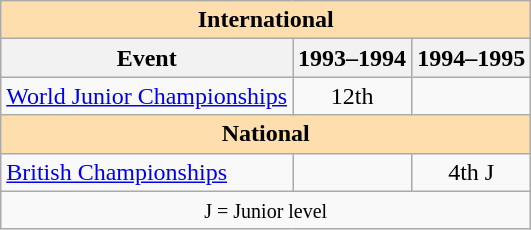<table class="wikitable" style="text-align:center">
<tr>
<th style="background-color: #ffdead; " colspan=3 align=center>International</th>
</tr>
<tr>
<th>Event</th>
<th>1993–1994</th>
<th>1994–1995</th>
</tr>
<tr>
<td align=left><a href='#'>World Junior Championships</a></td>
<td>12th</td>
<td></td>
</tr>
<tr>
<th style="background-color: #ffdead; " colspan=3 align=center>National</th>
</tr>
<tr>
<td align=left><a href='#'>British Championships</a></td>
<td></td>
<td>4th J</td>
</tr>
<tr>
<td colspan=3 align=center><small> J = Junior level </small></td>
</tr>
</table>
